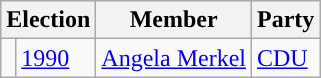<table class="wikitable">
<tr>
<th colspan=2>Election</th>
<th>Member</th>
<th>Party</th>
</tr>
<tr>
<td style="background-color: "></td>
<td><a href='#'>1990</a></td>
<td><a href='#'>Angela Merkel</a></td>
<td><a href='#'>CDU</a></td>
</tr>
</table>
